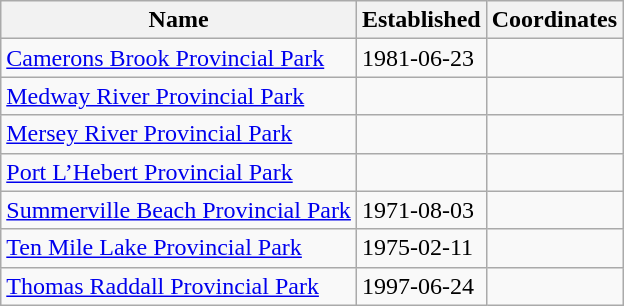<table class='wikitable sortable'>
<tr>
<th>Name</th>
<th>Established</th>
<th>Coordinates</th>
</tr>
<tr>
<td><a href='#'>Camerons Brook Provincial Park</a></td>
<td>1981-06-23</td>
<td></td>
</tr>
<tr>
<td><a href='#'>Medway River Provincial Park</a></td>
<td></td>
<td></td>
</tr>
<tr>
<td><a href='#'>Mersey River Provincial Park</a></td>
<td></td>
<td></td>
</tr>
<tr>
<td><a href='#'>Port L’Hebert Provincial Park</a></td>
<td></td>
<td></td>
</tr>
<tr>
<td><a href='#'>Summerville Beach Provincial Park</a></td>
<td>1971-08-03</td>
<td></td>
</tr>
<tr>
<td><a href='#'>Ten Mile Lake Provincial Park</a></td>
<td>1975-02-11</td>
<td></td>
</tr>
<tr>
<td><a href='#'>Thomas Raddall Provincial Park</a></td>
<td>1997-06-24</td>
<td></td>
</tr>
</table>
